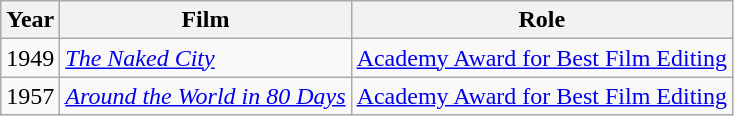<table class="wikitable">
<tr>
<th>Year</th>
<th>Film</th>
<th>Role</th>
</tr>
<tr>
<td>1949</td>
<td><em><a href='#'>The Naked City</a></em></td>
<td><a href='#'>Academy Award for Best Film Editing</a></td>
</tr>
<tr>
<td>1957</td>
<td><em><a href='#'>Around the World in 80 Days</a></em></td>
<td><a href='#'>Academy Award for Best Film Editing</a></td>
</tr>
</table>
